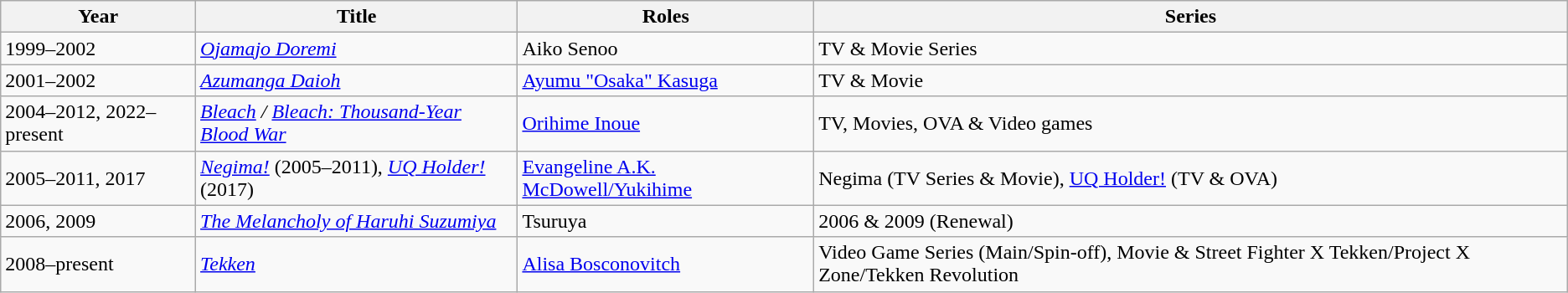<table class="wikitable sortable">
<tr>
<th>Year</th>
<th>Title</th>
<th>Roles</th>
<th>Series</th>
</tr>
<tr>
<td>1999–2002</td>
<td><em><a href='#'>Ojamajo Doremi</a></em></td>
<td>Aiko Senoo</td>
<td>TV & Movie Series</td>
</tr>
<tr>
<td>2001–2002</td>
<td><em><a href='#'>Azumanga Daioh</a></em></td>
<td><a href='#'>Ayumu "Osaka" Kasuga</a></td>
<td>TV & Movie</td>
</tr>
<tr>
<td>2004–2012, 2022–present</td>
<td><em><a href='#'>Bleach</a> / <a href='#'>Bleach: Thousand-Year Blood War</a></em></td>
<td><a href='#'>Orihime Inoue</a></td>
<td>TV, Movies, OVA & Video games</td>
</tr>
<tr>
<td>2005–2011, 2017</td>
<td><em><a href='#'>Negima!</a></em> (2005–2011), <em><a href='#'>UQ Holder!</a></em> (2017)</td>
<td><a href='#'>Evangeline A.K. McDowell/Yukihime</a></td>
<td>Negima (TV Series & Movie), <a href='#'>UQ Holder!</a> (TV & OVA)</td>
</tr>
<tr>
<td>2006, 2009</td>
<td><em><a href='#'>The Melancholy of Haruhi Suzumiya</a></em></td>
<td>Tsuruya</td>
<td>2006 & 2009 (Renewal)</td>
</tr>
<tr>
<td>2008–present</td>
<td><em><a href='#'>Tekken</a></em></td>
<td><a href='#'>Alisa Bosconovitch</a></td>
<td>Video Game Series (Main/Spin-off), Movie & Street Fighter X Tekken/Project X Zone/Tekken Revolution</td>
</tr>
</table>
